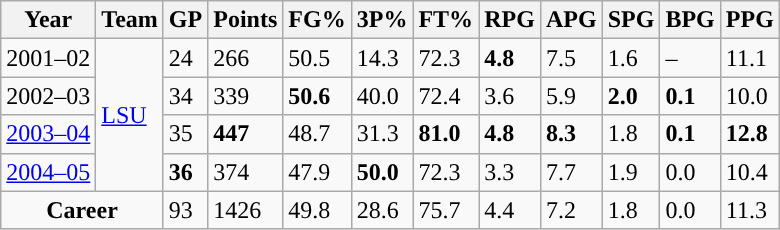<table class="wikitable sortable">
<tr>
<th>Year</th>
<th>Team</th>
<th>GP</th>
<th>Points</th>
<th>FG%</th>
<th>3P%</th>
<th>FT%</th>
<th>RPG</th>
<th>APG</th>
<th>SPG</th>
<th>BPG</th>
<th>PPG</th>
</tr>
<tr>
<td>2001–02</td>
<td rowspan=4><a href='#'>LSU</a></td>
<td>24</td>
<td>266</td>
<td>50.5</td>
<td>14.3</td>
<td>72.3</td>
<td><strong>4.8</strong></td>
<td>7.5</td>
<td>1.6</td>
<td>–</td>
<td>11.1</td>
</tr>
<tr>
<td>2002–03</td>
<td>34</td>
<td>339</td>
<td><strong>50.6</strong></td>
<td>40.0</td>
<td>72.4</td>
<td>3.6</td>
<td>5.9</td>
<td><strong>2.0</strong></td>
<td><strong>0.1</strong></td>
<td>10.0</td>
</tr>
<tr>
<td><a href='#'>2003–04</a></td>
<td>35</td>
<td><strong>447</strong></td>
<td>48.7</td>
<td>31.3</td>
<td><strong>81.0</strong></td>
<td><strong>4.8</strong></td>
<td><strong>8.3</strong></td>
<td>1.8</td>
<td><strong>0.1</strong></td>
<td><strong>12.8</strong></td>
</tr>
<tr>
<td><a href='#'>2004–05</a></td>
<td><strong>36</strong></td>
<td>374</td>
<td>47.9</td>
<td><strong>50.0</strong></td>
<td>72.3</td>
<td>3.3</td>
<td>7.7</td>
<td>1.9</td>
<td>0.0</td>
<td>10.4</td>
</tr>
<tr class="sortbottom">
<td colspan=2 align=center><strong>Career</strong></td>
<td>93</td>
<td>1426</td>
<td>49.8</td>
<td>28.6</td>
<td>75.7</td>
<td>4.4</td>
<td>7.2</td>
<td>1.8</td>
<td>0.0</td>
<td>11.3</td>
</tr>
</table>
